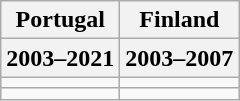<table class="wikitable">
<tr>
<th>Portugal</th>
<th>Finland</th>
</tr>
<tr>
<th>2003–2021</th>
<th>2003–2007</th>
</tr>
<tr align="center">
<td></td>
<td></td>
</tr>
<tr align="center">
<td></td>
<td></td>
</tr>
</table>
